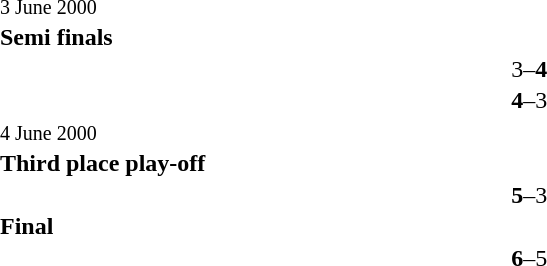<table width=100% cellspacing=1>
<tr>
<th width=22%></th>
<th width=12%></th>
<th></th>
</tr>
<tr>
<td><small>3 June 2000</small></td>
</tr>
<tr>
<td><strong>Semi finals</strong></td>
</tr>
<tr>
<td align=right></td>
<td align=center>3–<strong>4</strong></td>
<td><strong> </strong></td>
</tr>
<tr>
<td align=right><strong></strong></td>
<td align=center><strong>4</strong>–3 </td>
<td></td>
</tr>
<tr>
<td><small>4 June 2000</small></td>
</tr>
<tr>
<td><strong>Third place play-off</strong></td>
</tr>
<tr>
<td align=right><strong></strong></td>
<td align=center><strong>5</strong>–3</td>
<td></td>
</tr>
<tr>
<td><strong>Final</strong></td>
</tr>
<tr>
<td align=right><strong></strong></td>
<td align=center><strong>6</strong>–5</td>
<td></td>
</tr>
</table>
